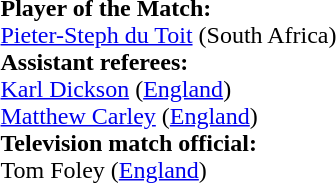<table style="width:100%">
<tr>
<td><br><strong>Player of the Match:</strong>
<br><a href='#'>Pieter-Steph du Toit</a> (South Africa)<br><strong>Assistant referees:</strong>
<br><a href='#'>Karl Dickson</a> (<a href='#'>England</a>)
<br><a href='#'>Matthew Carley</a> (<a href='#'>England</a>)
<br><strong>Television match official:</strong>
<br>Tom Foley (<a href='#'>England</a>)</td>
</tr>
</table>
